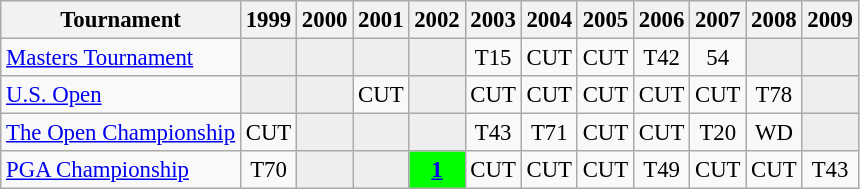<table class="wikitable" style="font-size:95%;text-align:center;">
<tr>
<th>Tournament</th>
<th>1999</th>
<th>2000</th>
<th>2001</th>
<th>2002</th>
<th>2003</th>
<th>2004</th>
<th>2005</th>
<th>2006</th>
<th>2007</th>
<th>2008</th>
<th>2009</th>
</tr>
<tr>
<td align=left><a href='#'>Masters Tournament</a></td>
<td style="background:#eeeeee;"></td>
<td style="background:#eeeeee;"></td>
<td style="background:#eeeeee;"></td>
<td style="background:#eeeeee;"></td>
<td>T15</td>
<td>CUT</td>
<td>CUT</td>
<td>T42</td>
<td>54</td>
<td style="background:#eeeeee;"></td>
<td style="background:#eeeeee;"></td>
</tr>
<tr>
<td align=left><a href='#'>U.S. Open</a></td>
<td style="background:#eeeeee;"></td>
<td style="background:#eeeeee;"></td>
<td>CUT</td>
<td style="background:#eeeeee;"></td>
<td>CUT</td>
<td>CUT</td>
<td>CUT</td>
<td>CUT</td>
<td>CUT</td>
<td>T78</td>
<td style="background:#eeeeee;"></td>
</tr>
<tr>
<td align=left><a href='#'>The Open Championship</a></td>
<td>CUT</td>
<td style="background:#eeeeee;"></td>
<td style="background:#eeeeee;"></td>
<td style="background:#eeeeee;"></td>
<td>T43</td>
<td>T71</td>
<td>CUT</td>
<td>CUT</td>
<td>T20</td>
<td>WD</td>
<td style="background:#eeeeee;"></td>
</tr>
<tr>
<td align=left><a href='#'>PGA Championship</a></td>
<td>T70</td>
<td style="background:#eeeeee;"></td>
<td style="background:#eeeeee;"></td>
<td style="background:lime;"><strong><a href='#'>1</a></strong></td>
<td>CUT</td>
<td>CUT</td>
<td>CUT</td>
<td>T49</td>
<td>CUT</td>
<td>CUT</td>
<td>T43</td>
</tr>
</table>
